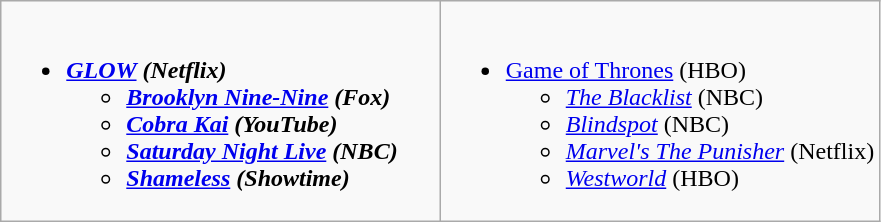<table class="wikitable">
<tr>
<td style="vertical-align:top;" width="50%"><br><ul><li><strong><em><a href='#'>GLOW</a><em> (Netflix)<strong><ul><li></em><a href='#'>Brooklyn Nine-Nine</a><em> (Fox)</li><li></em><a href='#'>Cobra Kai</a><em> (YouTube)</li><li></em><a href='#'>Saturday Night Live</a><em> (NBC)</li><li></em><a href='#'>Shameless</a><em> (Showtime)</li></ul></li></ul></td>
<td style="vertical-align:top;" width="50%"><br><ul><li></em></strong><a href='#'>Game of Thrones</a></em> (HBO)</strong><ul><li><em><a href='#'>The Blacklist</a></em> (NBC)</li><li><em><a href='#'>Blindspot</a></em> (NBC)</li><li><em><a href='#'>Marvel's The Punisher</a></em> (Netflix)</li><li><em><a href='#'>Westworld</a></em> (HBO)</li></ul></li></ul></td>
</tr>
</table>
